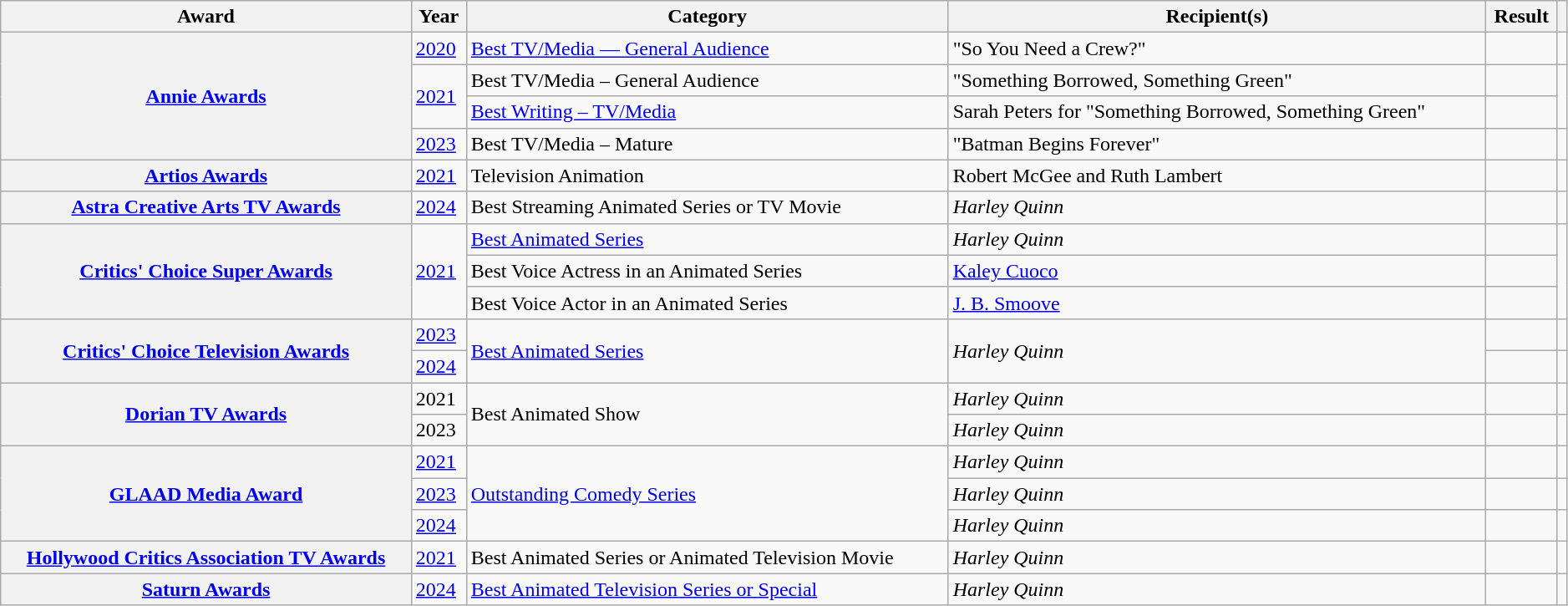<table class="wikitable sortable plainrowheaders" style="width: 99%">
<tr>
<th scope="col">Award</th>
<th scope="col">Year</th>
<th scope="col">Category</th>
<th scope="col">Recipient(s)</th>
<th scope="col">Result</th>
<th scope="col" class="unsortable"></th>
</tr>
<tr>
<th scope="row" rowspan="4" style="text-align:center;"><a href='#'>Annie Awards</a></th>
<td><a href='#'>2020</a></td>
<td><a href='#'>Best TV/Media — General Audience</a></td>
<td>"So You Need a Crew?"</td>
<td></td>
<td style="text-align:center;"></td>
</tr>
<tr>
<td rowspan="2"><a href='#'>2021</a></td>
<td>Best TV/Media – General Audience</td>
<td>"Something Borrowed, Something Green"</td>
<td></td>
<td rowspan="2" style="text-align:center;"></td>
</tr>
<tr>
<td><a href='#'>Best Writing – TV/Media</a></td>
<td>Sarah Peters for "Something Borrowed, Something Green"</td>
<td></td>
</tr>
<tr>
<td><a href='#'>2023</a></td>
<td>Best TV/Media – Mature</td>
<td>"Batman Begins Forever"</td>
<td></td>
<td style="text-align:center;"></td>
</tr>
<tr>
<th scope="row" style="text-align:center;"><a href='#'>Artios Awards</a></th>
<td><a href='#'>2021</a></td>
<td>Television Animation</td>
<td>Robert McGee and Ruth Lambert</td>
<td></td>
<td style="text-align:center;"></td>
</tr>
<tr>
<th scope="row" style="text-align:center;"><a href='#'>Astra Creative Arts TV Awards</a></th>
<td><a href='#'>2024</a></td>
<td>Best Streaming Animated Series or TV Movie</td>
<td><em>Harley Quinn</em></td>
<td></td>
<td style="text-align:center;"></td>
</tr>
<tr>
<th scope="row" rowspan="3" style="text-align:center;"><a href='#'>Critics' Choice Super Awards</a></th>
<td rowspan="3"><a href='#'>2021</a></td>
<td><a href='#'>Best Animated Series</a></td>
<td><em>Harley Quinn</em></td>
<td></td>
<td rowspan="3" style="text-align:center;"></td>
</tr>
<tr>
<td>Best Voice Actress in an Animated Series</td>
<td><a href='#'>Kaley Cuoco</a></td>
<td></td>
</tr>
<tr>
<td>Best Voice Actor in an Animated Series</td>
<td><a href='#'>J. B. Smoove</a></td>
<td></td>
</tr>
<tr>
<th scope="row" style="text-align:center;" rowspan="2"><a href='#'>Critics' Choice Television Awards</a></th>
<td><a href='#'>2023</a></td>
<td rowspan="2"><a href='#'>Best Animated Series</a></td>
<td rowspan="2"><em>Harley Quinn</em></td>
<td></td>
<td style="text-align:center;"></td>
</tr>
<tr>
<td><a href='#'>2024</a></td>
<td></td>
<td align="center"></td>
</tr>
<tr>
<th scope="row" rowspan="2" style="text-align:center;"><a href='#'>Dorian TV Awards</a></th>
<td>2021</td>
<td rowspan="2">Best Animated Show</td>
<td><em>Harley Quinn</em></td>
<td></td>
<td style="text-align:center;"></td>
</tr>
<tr>
<td>2023</td>
<td><em>Harley Quinn</em></td>
<td></td>
<td style="text-align:center;"></td>
</tr>
<tr>
<th scope="row" rowspan="3" style="text-align:center;"><a href='#'>GLAAD Media Award</a></th>
<td><a href='#'>2021</a></td>
<td rowspan="3"><a href='#'>Outstanding Comedy Series</a></td>
<td><em>Harley Quinn</em></td>
<td></td>
<td style="text-align:center;"></td>
</tr>
<tr>
<td><a href='#'>2023</a></td>
<td><em>Harley Quinn</em></td>
<td></td>
<td style="text-align:center;"></td>
</tr>
<tr>
<td><a href='#'>2024</a></td>
<td><em>Harley Quinn</em></td>
<td></td>
<td align="center"></td>
</tr>
<tr>
<th scope="row" style="text-align:center;"><a href='#'>Hollywood Critics Association TV Awards</a></th>
<td><a href='#'>2021</a></td>
<td>Best Animated Series or Animated Television Movie</td>
<td><em>Harley Quinn</em></td>
<td></td>
<td style="text-align:center;"></td>
</tr>
<tr>
<th scope="row" style="text-align:center;"><a href='#'>Saturn Awards</a></th>
<td><a href='#'>2024</a></td>
<td><a href='#'>Best Animated Television Series or Special</a></td>
<td><em>Harley Quinn</em></td>
<td></td>
<td style="text-align:center;"></td>
</tr>
</table>
